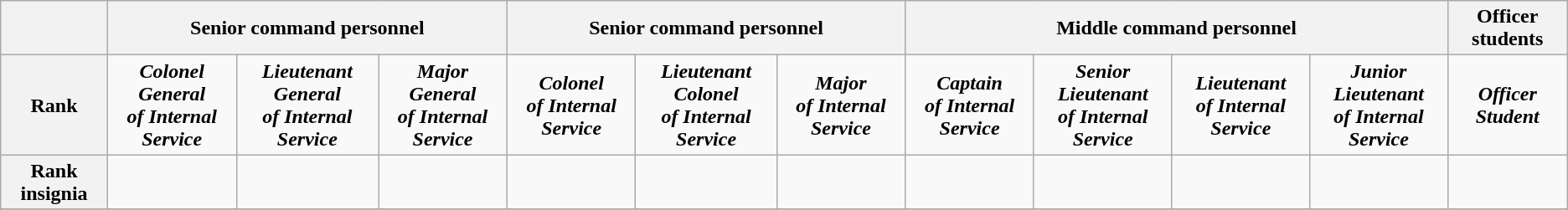<table class="wikitable">
<tr>
<th></th>
<th colspan=3>Senior command personnel</th>
<th colspan=3>Senior command personnel</th>
<th colspan=4>Middle command personnel</th>
<th colspan=4>Officer students</th>
</tr>
<tr style="text-align:center;">
<th>Rank </th>
<td><strong><em> Colonel General<br> of Internal Service</em></strong></td>
<td><strong><em>Lieutenant General<br> of Internal Service</em></strong></td>
<td><strong><em>Major General<br> of Internal Service</em></strong></td>
<td><strong><em>Colonel<br> of Internal Service</em></strong></td>
<td><strong><em>Lieutenant Colonel<br> of Internal Service</em></strong></td>
<td><strong><em>Major<br> of Internal Service</em></strong></td>
<td><strong><em>Captain<br> of Internal Service</em></strong></td>
<td><strong><em>Senior Lieutenant<br> of Internal Service</em></strong></td>
<td><strong><em>Lieutenant<br> of Internal Service</em></strong></td>
<td><strong><em>Junior Lieutenant<br> of Internal Service</em></strong></td>
<td><strong><em>Officer Student</em></strong></td>
</tr>
<tr style="text-align:center;">
<th>Rank insignia </th>
<td></td>
<td></td>
<td></td>
<td></td>
<td></td>
<td></td>
<td></td>
<td></td>
<td></td>
<td></td>
<td></td>
</tr>
<tr style="text-align:center;">
</tr>
</table>
